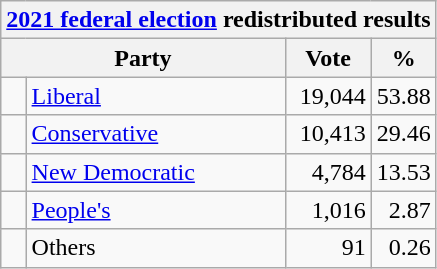<table class="wikitable">
<tr>
<th colspan="4"><a href='#'>2021 federal election</a> redistributed results</th>
</tr>
<tr>
<th bgcolor="#DDDDFF" width="130px" colspan="2">Party</th>
<th bgcolor="#DDDDFF" width="50px">Vote</th>
<th bgcolor="#DDDDFF" width="30px">%</th>
</tr>
<tr>
<td> </td>
<td><a href='#'>Liberal</a></td>
<td align=right>19,044</td>
<td align=right>53.88</td>
</tr>
<tr>
<td> </td>
<td><a href='#'>Conservative</a></td>
<td align=right>10,413</td>
<td align=right>29.46</td>
</tr>
<tr>
<td> </td>
<td><a href='#'>New Democratic</a></td>
<td align=right>4,784</td>
<td align=right>13.53</td>
</tr>
<tr>
<td> </td>
<td><a href='#'>People's</a></td>
<td align=right>1,016</td>
<td align=right>2.87</td>
</tr>
<tr>
<td> </td>
<td>Others</td>
<td align=right>91</td>
<td align=right>0.26</td>
</tr>
</table>
